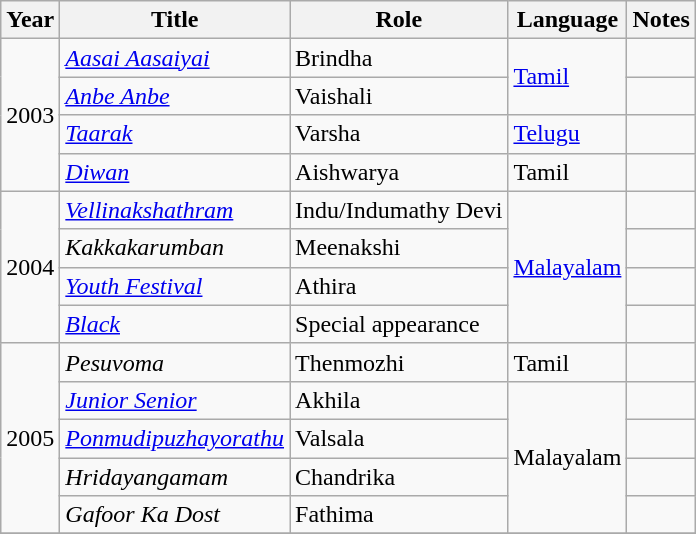<table class="wikitable" style="font-size: 100%;">
<tr>
<th>Year</th>
<th>Title</th>
<th>Role</th>
<th>Language</th>
<th>Notes</th>
</tr>
<tr>
<td rowspan="4">2003</td>
<td><em><a href='#'>Aasai Aasaiyai</a></em></td>
<td>Brindha</td>
<td rowspan="2"><a href='#'>Tamil</a></td>
<td></td>
</tr>
<tr>
<td><em><a href='#'>Anbe Anbe</a></em></td>
<td>Vaishali</td>
<td></td>
</tr>
<tr>
<td><em><a href='#'>Taarak</a></em></td>
<td>Varsha</td>
<td><a href='#'>Telugu</a></td>
<td></td>
</tr>
<tr>
<td><em><a href='#'>Diwan</a></em></td>
<td>Aishwarya</td>
<td>Tamil</td>
<td></td>
</tr>
<tr>
<td rowspan="4">2004</td>
<td><em><a href='#'>Vellinakshathram</a></em></td>
<td>Indu/Indumathy Devi</td>
<td rowspan="4"><a href='#'>Malayalam</a></td>
<td></td>
</tr>
<tr>
<td><em>Kakkakarumban</em></td>
<td>Meenakshi</td>
<td></td>
</tr>
<tr>
<td><em><a href='#'>Youth Festival</a></em></td>
<td>Athira</td>
<td></td>
</tr>
<tr>
<td><em><a href='#'>Black</a></em></td>
<td>Special appearance</td>
<td></td>
</tr>
<tr>
<td rowspan="5">2005</td>
<td><em>Pesuvoma</em></td>
<td>Thenmozhi</td>
<td>Tamil</td>
<td></td>
</tr>
<tr>
<td><em><a href='#'>Junior Senior</a></em></td>
<td>Akhila</td>
<td rowspan="4">Malayalam</td>
<td></td>
</tr>
<tr>
<td><em><a href='#'>Ponmudipuzhayorathu</a></em></td>
<td>Valsala</td>
<td></td>
</tr>
<tr>
<td><em>Hridayangamam</em></td>
<td>Chandrika</td>
<td></td>
</tr>
<tr>
<td><em>Gafoor Ka Dost</em></td>
<td>Fathima</td>
<td></td>
</tr>
<tr>
</tr>
</table>
